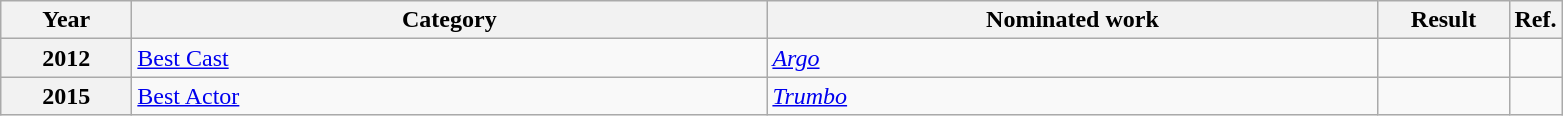<table class=wikitable>
<tr>
<th scope="col" style="width:5em;">Year</th>
<th scope="col" style="width:26em;">Category</th>
<th scope="col" style="width:25em;">Nominated work</th>
<th scope="col" style="width:5em;">Result</th>
<th>Ref.</th>
</tr>
<tr>
<th style="text-align:center;">2012</th>
<td><a href='#'>Best Cast</a></td>
<td><em><a href='#'>Argo</a></em></td>
<td></td>
<td style="text-align:center;"></td>
</tr>
<tr>
<th scope=row>2015</th>
<td><a href='#'>Best Actor</a></td>
<td><em><a href='#'>Trumbo</a></em></td>
<td></td>
<td style="text-align:center;"></td>
</tr>
</table>
